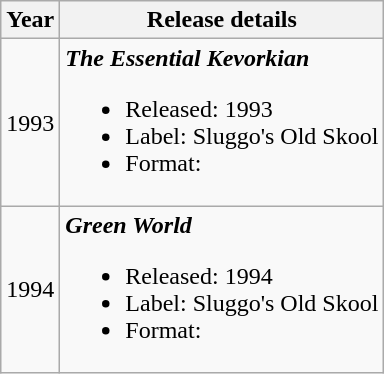<table class ="wikitable">
<tr>
<th>Year</th>
<th>Release details</th>
</tr>
<tr>
<td>1993</td>
<td><strong><em>The Essential Kevorkian</em></strong><br><ul><li>Released: 1993</li><li>Label: Sluggo's Old Skool</li><li>Format:</li></ul></td>
</tr>
<tr>
<td>1994</td>
<td><strong><em>Green World</em></strong><br><ul><li>Released: 1994</li><li>Label: Sluggo's Old Skool</li><li>Format:</li></ul></td>
</tr>
</table>
